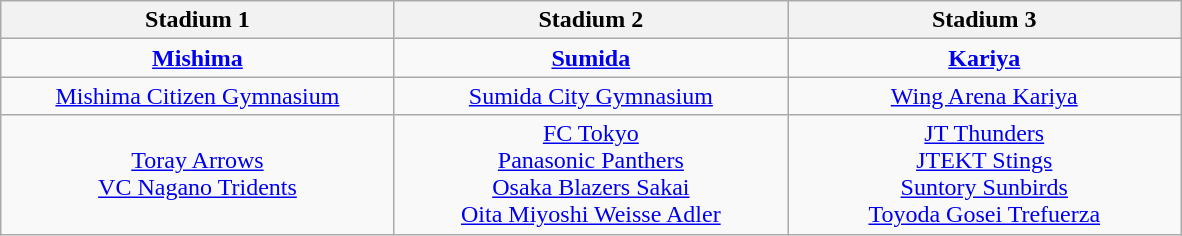<table class=wikitable style=text-align:center>
<tr>
<th width=25%>Stadium 1</th>
<th width=25%>Stadium 2</th>
<th width=25%>Stadium 3</th>
</tr>
<tr>
<td><strong><a href='#'>Mishima</a></strong></td>
<td><strong><a href='#'>Sumida</a></strong></td>
<td><strong><a href='#'>Kariya</a></strong></td>
</tr>
<tr>
<td><a href='#'>Mishima Citizen Gymnasium</a></td>
<td><a href='#'>Sumida City Gymnasium</a></td>
<td><a href='#'>Wing Arena Kariya</a></td>
</tr>
<tr>
<td><a href='#'>Toray Arrows</a><br><a href='#'>VC Nagano Tridents</a></td>
<td><a href='#'>FC Tokyo</a><br><a href='#'>Panasonic Panthers</a><br><a href='#'>Osaka Blazers Sakai</a><br><a href='#'>Oita Miyoshi Weisse Adler</a></td>
<td><a href='#'>JT Thunders</a><br> <a href='#'>JTEKT Stings</a><br><a href='#'>Suntory Sunbirds</a><br><a href='#'>Toyoda Gosei Trefuerza</a></td>
</tr>
</table>
